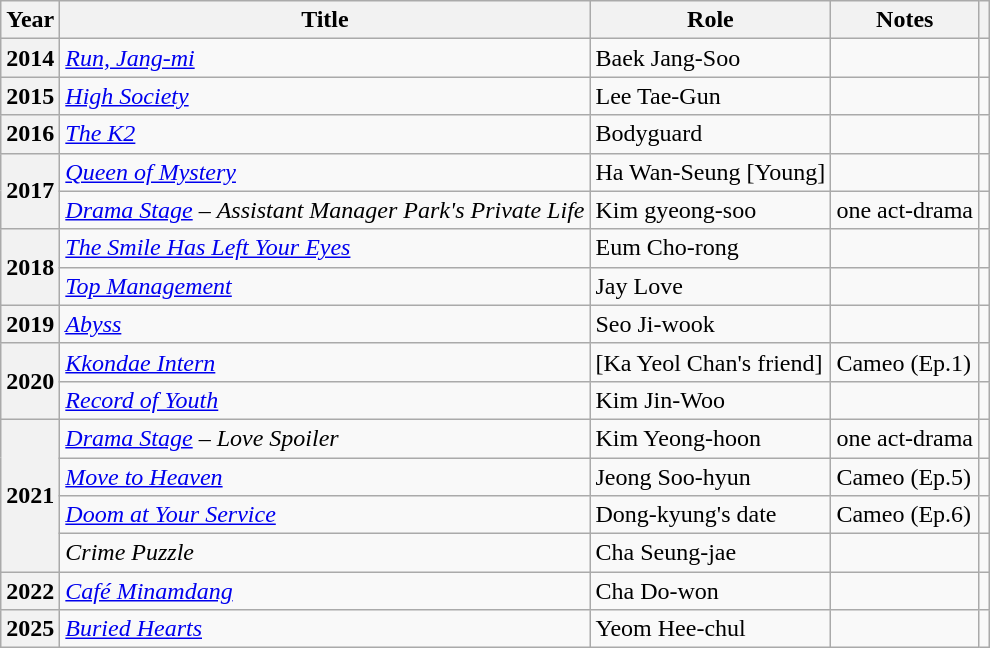<table class="wikitable plainrowheaders sortable">
<tr>
<th scope="col">Year</th>
<th scope="col">Title</th>
<th scope="col">Role</th>
<th scope="col" class="unsortable">Notes</th>
<th scope="col" class="unsortable"></th>
</tr>
<tr>
<th scope="row">2014</th>
<td><em><a href='#'>Run, Jang-mi</a></em></td>
<td>Baek Jang-Soo</td>
<td></td>
<td></td>
</tr>
<tr>
<th scope="row">2015</th>
<td><a href='#'><em>High Society</em></a></td>
<td>Lee Tae-Gun</td>
<td></td>
<td></td>
</tr>
<tr>
<th scope="row">2016</th>
<td><em><a href='#'>The K2</a></em></td>
<td>Bodyguard</td>
<td></td>
<td></td>
</tr>
<tr>
<th scope="row" rowspan="2">2017</th>
<td><em> <a href='#'>Queen of Mystery</a></em></td>
<td>Ha Wan-Seung [Young]</td>
<td></td>
<td></td>
</tr>
<tr>
<td><em><a href='#'>Drama Stage</a></em> – <em>Assistant Manager Park's Private Life</em></td>
<td>Kim gyeong-soo</td>
<td>one act-drama</td>
<td></td>
</tr>
<tr>
<th scope="row" rowspan="2">2018</th>
<td><em><a href='#'>The Smile Has Left Your Eyes</a></em></td>
<td>Eum Cho-rong</td>
<td></td>
<td></td>
</tr>
<tr>
<td><a href='#'><em>Top Management</em></a></td>
<td>Jay Love</td>
<td></td>
<td></td>
</tr>
<tr>
<th scope="row">2019</th>
<td><em><a href='#'>Abyss</a></em></td>
<td>Seo Ji-wook</td>
<td></td>
<td></td>
</tr>
<tr>
<th scope="row" rowspan="2">2020</th>
<td><em><a href='#'>Kkondae Intern</a></em></td>
<td>[Ka Yeol Chan's friend]</td>
<td>Cameo (Ep.1)</td>
<td></td>
</tr>
<tr>
<td><em><a href='#'>Record of Youth</a></em></td>
<td>Kim Jin-Woo</td>
<td></td>
<td></td>
</tr>
<tr>
<th scope="row" rowspan="4">2021</th>
<td><em><a href='#'>Drama Stage</a> – Love Spoiler</em></td>
<td>Kim Yeong-hoon</td>
<td>one act-drama</td>
<td></td>
</tr>
<tr>
<td><em><a href='#'>Move to Heaven</a></em></td>
<td>Jeong Soo-hyun</td>
<td>Cameo (Ep.5)</td>
<td style="text-align:center"></td>
</tr>
<tr>
<td><em><a href='#'>Doom at Your Service</a></em></td>
<td>Dong-kyung's date</td>
<td>Cameo (Ep.6)</td>
<td style="text-align:center"></td>
</tr>
<tr>
<td><em>Crime Puzzle</em></td>
<td>Cha Seung-jae</td>
<td></td>
<td style="text-align:center"></td>
</tr>
<tr>
<th scope="row">2022</th>
<td><em><a href='#'>Café Minamdang</a></em></td>
<td>Cha Do-won</td>
<td></td>
<td style="text-align:center"></td>
</tr>
<tr>
<th scope="row">2025</th>
<td><em><a href='#'>Buried Hearts</a></em></td>
<td>Yeom Hee-chul</td>
<td></td>
<td style="text-align:center"></td>
</tr>
</table>
